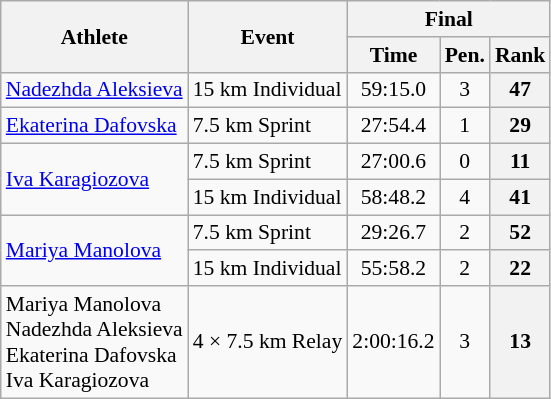<table class="wikitable" style="font-size:90%">
<tr>
<th rowspan="2">Athlete</th>
<th rowspan="2">Event</th>
<th colspan="3">Final</th>
</tr>
<tr>
<th>Time</th>
<th>Pen.</th>
<th>Rank</th>
</tr>
<tr>
<td><a href='#'>Nadezhda Aleksieva</a></td>
<td>15 km Individual</td>
<td align="center">59:15.0</td>
<td align="center">3</td>
<th align="center">47</th>
</tr>
<tr>
<td><a href='#'>Ekaterina Dafovska</a></td>
<td>7.5 km Sprint</td>
<td align="center">27:54.4</td>
<td align="center">1</td>
<th align="center">29</th>
</tr>
<tr>
<td rowspan=2><a href='#'>Iva Karagiozova</a></td>
<td>7.5 km Sprint</td>
<td align="center">27:00.6</td>
<td align="center">0</td>
<th align="center">11</th>
</tr>
<tr>
<td>15 km Individual</td>
<td align="center">58:48.2</td>
<td align="center">4</td>
<th align="center">41</th>
</tr>
<tr>
<td rowspan=2><a href='#'>Mariya Manolova</a></td>
<td>7.5 km Sprint</td>
<td align="center">29:26.7</td>
<td align="center">2</td>
<th align="center">52</th>
</tr>
<tr>
<td>15 km Individual</td>
<td align="center">55:58.2</td>
<td align="center">2</td>
<th align="center">22</th>
</tr>
<tr>
<td>Mariya Manolova<br>Nadezhda Aleksieva<br>Ekaterina Dafovska<br>Iva Karagiozova</td>
<td>4 × 7.5 km Relay</td>
<td align="center">2:00:16.2</td>
<td align="center">3</td>
<th align="center">13</th>
</tr>
</table>
